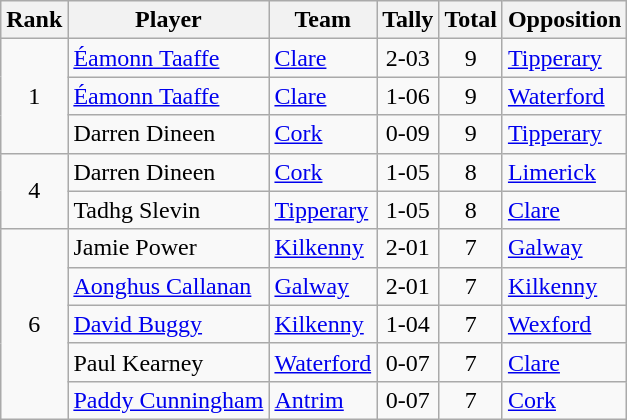<table class="wikitable">
<tr>
<th>Rank</th>
<th>Player</th>
<th>Team</th>
<th>Tally</th>
<th>Total</th>
<th>Opposition</th>
</tr>
<tr>
<td rowspan="3" style="text-align:center;">1</td>
<td><a href='#'>Éamonn Taaffe</a></td>
<td><a href='#'>Clare</a></td>
<td align=center>2-03</td>
<td align=center>9</td>
<td><a href='#'>Tipperary</a></td>
</tr>
<tr>
<td><a href='#'>Éamonn Taaffe</a></td>
<td><a href='#'>Clare</a></td>
<td align=center>1-06</td>
<td align=center>9</td>
<td><a href='#'>Waterford</a></td>
</tr>
<tr>
<td>Darren Dineen</td>
<td><a href='#'>Cork</a></td>
<td align=center>0-09</td>
<td align=center>9</td>
<td><a href='#'>Tipperary</a></td>
</tr>
<tr>
<td rowspan="2" style="text-align:center;">4</td>
<td>Darren Dineen</td>
<td><a href='#'>Cork</a></td>
<td align=center>1-05</td>
<td align=center>8</td>
<td><a href='#'>Limerick</a></td>
</tr>
<tr>
<td>Tadhg Slevin</td>
<td><a href='#'>Tipperary</a></td>
<td align=center>1-05</td>
<td align=center>8</td>
<td><a href='#'>Clare</a></td>
</tr>
<tr>
<td rowspan="5" style="text-align:center;">6</td>
<td>Jamie Power</td>
<td><a href='#'>Kilkenny</a></td>
<td align=center>2-01</td>
<td align=center>7</td>
<td><a href='#'>Galway</a></td>
</tr>
<tr>
<td><a href='#'>Aonghus Callanan</a></td>
<td><a href='#'>Galway</a></td>
<td align=center>2-01</td>
<td align=center>7</td>
<td><a href='#'>Kilkenny</a></td>
</tr>
<tr>
<td><a href='#'>David Buggy</a></td>
<td><a href='#'>Kilkenny</a></td>
<td align=center>1-04</td>
<td align=center>7</td>
<td><a href='#'>Wexford</a></td>
</tr>
<tr>
<td>Paul Kearney</td>
<td><a href='#'>Waterford</a></td>
<td align=center>0-07</td>
<td align=center>7</td>
<td><a href='#'>Clare</a></td>
</tr>
<tr>
<td><a href='#'>Paddy Cunningham</a></td>
<td><a href='#'>Antrim</a></td>
<td align=center>0-07</td>
<td align=center>7</td>
<td><a href='#'>Cork</a></td>
</tr>
</table>
